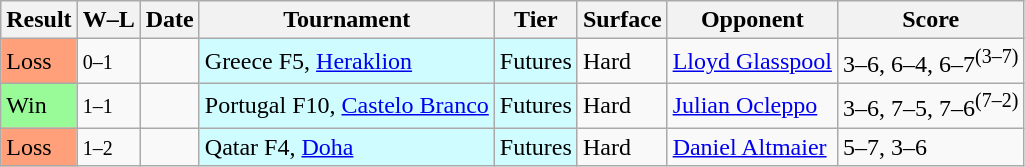<table class="sortable wikitable">
<tr>
<th>Result</th>
<th class="unsortable">W–L</th>
<th>Date</th>
<th>Tournament</th>
<th>Tier</th>
<th>Surface</th>
<th>Opponent</th>
<th class="unsortable">Score</th>
</tr>
<tr>
<td bgcolor=FFA07A>Loss</td>
<td><small>0–1</small></td>
<td></td>
<td style="background:#cffcff;">Greece F5, <a href='#'>Heraklion</a></td>
<td style="background:#cffcff;">Futures</td>
<td>Hard</td>
<td> <a href='#'>Lloyd Glasspool</a></td>
<td>3–6, 6–4, 6–7<sup>(3–7)</sup></td>
</tr>
<tr>
<td bgcolor=98FB98>Win</td>
<td><small>1–1</small></td>
<td></td>
<td style="background:#cffcff;">Portugal F10, <a href='#'>Castelo Branco</a></td>
<td style="background:#cffcff;">Futures</td>
<td>Hard</td>
<td> <a href='#'>Julian Ocleppo</a></td>
<td>3–6, 7–5, 7–6<sup>(7–2)</sup></td>
</tr>
<tr>
<td bgcolor=FFA07A>Loss</td>
<td><small>1–2</small></td>
<td></td>
<td style="background:#cffcff;">Qatar F4, <a href='#'>Doha</a></td>
<td style="background:#cffcff;">Futures</td>
<td>Hard</td>
<td> <a href='#'>Daniel Altmaier</a></td>
<td>5–7, 3–6</td>
</tr>
</table>
